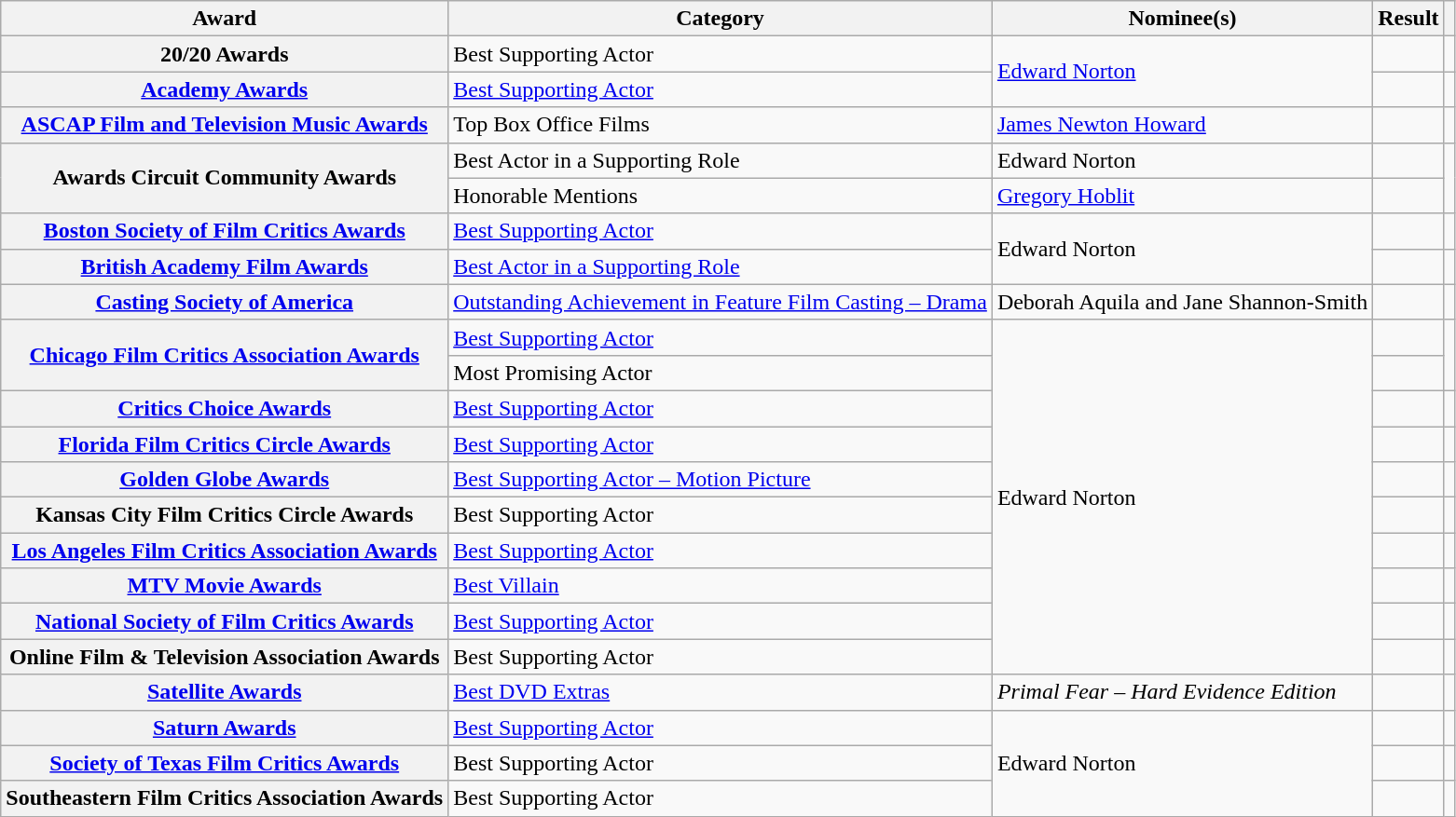<table class="wikitable sortable">
<tr>
<th scope="col">Award</th>
<th scope="col">Category</th>
<th scope="col">Nominee(s)</th>
<th scope="col">Result</th>
<th scope="col" class="unsortable"></th>
</tr>
<tr>
<th scope="row">20/20 Awards</th>
<td>Best Supporting Actor</td>
<td rowspan="2"><a href='#'>Edward Norton</a></td>
<td></td>
<td></td>
</tr>
<tr>
<th scope="row"><a href='#'>Academy Awards</a></th>
<td><a href='#'>Best Supporting Actor</a></td>
<td></td>
<td></td>
</tr>
<tr>
<th scope="row"><a href='#'>ASCAP Film and Television Music Awards</a></th>
<td>Top Box Office Films</td>
<td><a href='#'>James Newton Howard</a></td>
<td></td>
<td></td>
</tr>
<tr>
<th scope="row" rowspan="2">Awards Circuit Community Awards</th>
<td>Best Actor in a Supporting Role</td>
<td>Edward Norton</td>
<td></td>
<td rowspan="2"></td>
</tr>
<tr>
<td>Honorable Mentions</td>
<td><a href='#'>Gregory Hoblit</a></td>
<td></td>
</tr>
<tr>
<th scope="row"><a href='#'>Boston Society of Film Critics Awards</a></th>
<td><a href='#'>Best Supporting Actor</a></td>
<td rowspan="2">Edward Norton</td>
<td></td>
<td></td>
</tr>
<tr>
<th scope="row"><a href='#'>British Academy Film Awards</a></th>
<td><a href='#'>Best Actor in a Supporting Role</a></td>
<td></td>
<td></td>
</tr>
<tr>
<th scope="row"><a href='#'>Casting Society of America</a></th>
<td><a href='#'>Outstanding Achievement in Feature Film Casting – Drama</a></td>
<td>Deborah Aquila and Jane Shannon-Smith</td>
<td></td>
<td></td>
</tr>
<tr>
<th scope="row" rowspan="2"><a href='#'>Chicago Film Critics Association Awards</a></th>
<td><a href='#'>Best Supporting Actor</a></td>
<td rowspan="10">Edward Norton</td>
<td></td>
<td rowspan="2"></td>
</tr>
<tr>
<td>Most Promising Actor</td>
<td></td>
</tr>
<tr>
<th scope="row"><a href='#'>Critics Choice Awards</a></th>
<td><a href='#'>Best Supporting Actor</a></td>
<td></td>
<td></td>
</tr>
<tr>
<th scope="row"><a href='#'>Florida Film Critics Circle Awards</a></th>
<td><a href='#'>Best Supporting Actor</a></td>
<td></td>
<td></td>
</tr>
<tr>
<th scope="row"><a href='#'>Golden Globe Awards</a></th>
<td><a href='#'>Best Supporting Actor – Motion Picture</a></td>
<td></td>
<td></td>
</tr>
<tr>
<th scope="row">Kansas City Film Critics Circle Awards</th>
<td>Best Supporting Actor</td>
<td></td>
<td></td>
</tr>
<tr>
<th scope="row"><a href='#'>Los Angeles Film Critics Association Awards</a></th>
<td><a href='#'>Best Supporting Actor</a></td>
<td></td>
<td></td>
</tr>
<tr>
<th scope="row"><a href='#'>MTV Movie Awards</a></th>
<td><a href='#'>Best Villain</a></td>
<td></td>
<td></td>
</tr>
<tr>
<th scope="row"><a href='#'>National Society of Film Critics Awards</a></th>
<td><a href='#'>Best Supporting Actor</a></td>
<td></td>
<td></td>
</tr>
<tr>
<th scope="row">Online Film & Television Association Awards</th>
<td>Best Supporting Actor</td>
<td></td>
<td></td>
</tr>
<tr>
<th scope="row"><a href='#'>Satellite Awards</a></th>
<td><a href='#'>Best DVD Extras</a></td>
<td><em>Primal Fear – Hard Evidence Edition</em></td>
<td></td>
<td></td>
</tr>
<tr>
<th scope="row"><a href='#'>Saturn Awards</a></th>
<td><a href='#'>Best Supporting Actor</a></td>
<td rowspan="3">Edward Norton</td>
<td></td>
<td></td>
</tr>
<tr>
<th scope="row"><a href='#'>Society of Texas Film Critics Awards</a></th>
<td>Best Supporting Actor</td>
<td></td>
<td></td>
</tr>
<tr>
<th scope="row">Southeastern Film Critics Association Awards</th>
<td>Best Supporting Actor</td>
<td></td>
<td></td>
</tr>
</table>
